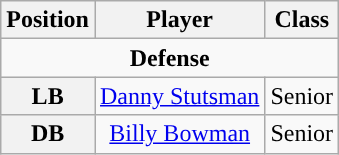<table class="wikitable">
<tr>
<th>Position</th>
<th>Player</th>
<th>Class</th>
</tr>
<tr>
<td colspan="4" style="text-align:center; "><strong>Defense</strong></td>
</tr>
<tr style="text-align:center;">
<th rowspan="1">LB</th>
<td><a href='#'>Danny Stutsman</a></td>
<td>Senior</td>
</tr>
<tr style="text-align:center;">
<th rowspan="1">DB</th>
<td><a href='#'>Billy Bowman</a></td>
<td>Senior</td>
</tr>
</table>
